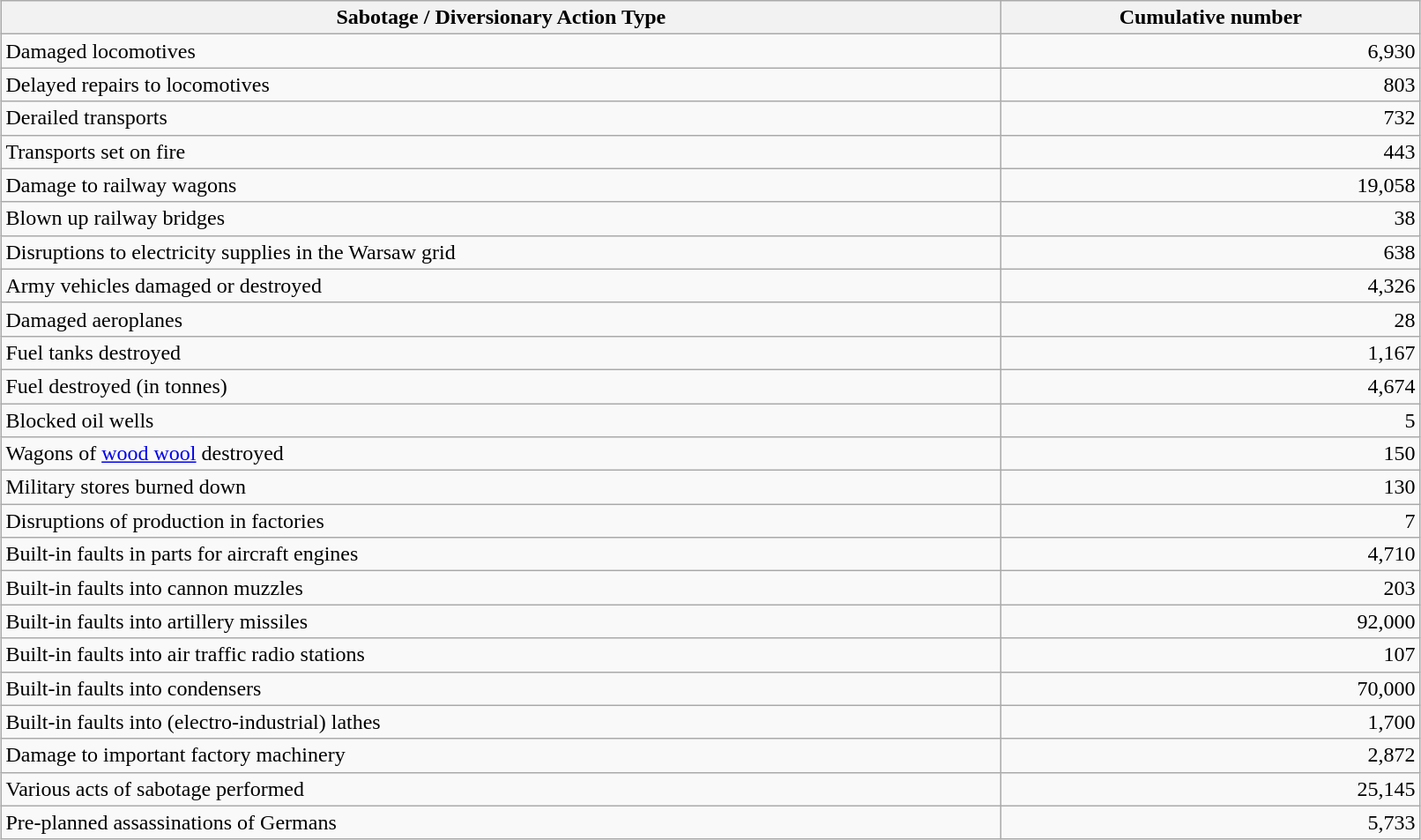<table style="width:85%; margin:auto;" class="wikitable sortable collapsible collapsed">
<tr>
<th>Sabotage / Diversionary Action Type</th>
<th>Cumulative number</th>
</tr>
<tr>
<td>Damaged locomotives</td>
<td align="right">6,930 </td>
</tr>
<tr>
<td>Delayed repairs to locomotives</td>
<td align="right">803 </td>
</tr>
<tr>
<td>Derailed transports</td>
<td align="right">732 </td>
</tr>
<tr>
<td>Transports set on fire</td>
<td align="right">443 </td>
</tr>
<tr>
<td>Damage to railway wagons</td>
<td align="right">19,058 </td>
</tr>
<tr>
<td>Blown up railway bridges</td>
<td align="right">38 </td>
</tr>
<tr>
<td>Disruptions to electricity supplies in the Warsaw grid</td>
<td align="right">638 </td>
</tr>
<tr>
<td>Army vehicles damaged or destroyed</td>
<td align="right">4,326 </td>
</tr>
<tr>
<td>Damaged aeroplanes</td>
<td align="right">28 </td>
</tr>
<tr>
<td>Fuel tanks destroyed</td>
<td align="right">1,167 </td>
</tr>
<tr>
<td>Fuel destroyed (in tonnes)</td>
<td align="right">4,674 </td>
</tr>
<tr>
<td>Blocked oil wells</td>
<td align="right">5 </td>
</tr>
<tr>
<td>Wagons of <a href='#'>wood wool</a> destroyed</td>
<td align="right">150 </td>
</tr>
<tr>
<td>Military stores burned down</td>
<td align="right">130 </td>
</tr>
<tr>
<td>Disruptions of production in factories</td>
<td align="right">7 </td>
</tr>
<tr>
<td>Built-in faults in parts for aircraft engines</td>
<td align="right">4,710 </td>
</tr>
<tr>
<td>Built-in faults into cannon muzzles</td>
<td align="right">203 </td>
</tr>
<tr>
<td>Built-in faults into artillery missiles</td>
<td align="right">92,000 </td>
</tr>
<tr>
<td>Built-in faults into air traffic radio stations</td>
<td align="right">107 </td>
</tr>
<tr>
<td>Built-in faults into condensers</td>
<td align="right">70,000 </td>
</tr>
<tr>
<td>Built-in faults into (electro-industrial) lathes</td>
<td align="right">1,700 </td>
</tr>
<tr>
<td>Damage to important factory machinery</td>
<td align="right">2,872 </td>
</tr>
<tr>
<td>Various acts of sabotage performed</td>
<td align="right">25,145 </td>
</tr>
<tr>
<td>Pre-planned assassinations of Germans</td>
<td align="right">5,733 </td>
</tr>
</table>
